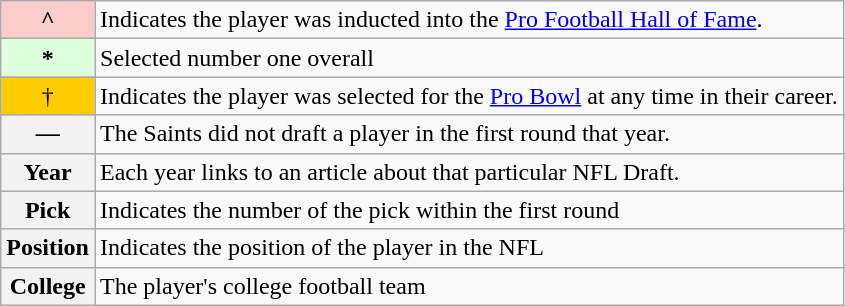<table class="wikitable">
<tr>
<th scope="row" style="background:#FFCCCC">^</th>
<td>Indicates the player was inducted into the <a href='#'>Pro Football Hall of Fame</a>.</td>
</tr>
<tr>
<th scope="row" style="background:#DDFFDD"> * </th>
<td>Selected number one overall</td>
</tr>
<tr>
<td style="background-color:#FFCC00; border:1px solid #aaaaaa; width:2em;" align=center>†</td>
<td>Indicates the player was selected for the <a href='#'>Pro Bowl</a> at any time in their career.</td>
</tr>
<tr>
<th scope="row">—</th>
<td>The Saints did not draft a player in the first round that year.</td>
</tr>
<tr>
<th scope="row">Year</th>
<td>Each year links to an article about that particular NFL Draft.</td>
</tr>
<tr>
<th scope="row">Pick</th>
<td>Indicates the number of the pick within the first round</td>
</tr>
<tr>
<th scope="row">Position</th>
<td>Indicates the position of the player in the NFL</td>
</tr>
<tr>
<th scope="row">College</th>
<td>The player's college football team</td>
</tr>
</table>
